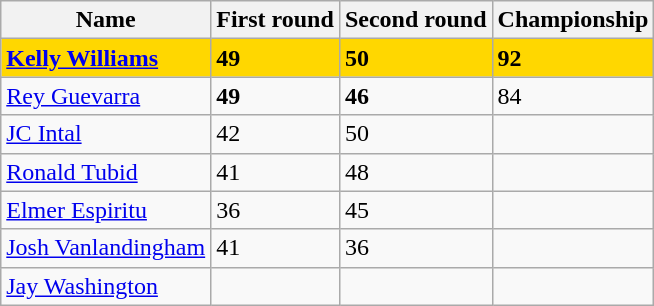<table class=wikitable>
<tr>
<th>Name</th>
<th>First round</th>
<th>Second round</th>
<th>Championship</th>
</tr>
<tr bgcolor=#FFD700>
<td><strong><a href='#'>Kelly Williams</a></strong></td>
<td><strong>49</strong></td>
<td><strong>50</strong></td>
<td><strong>92</strong></td>
</tr>
<tr>
<td><a href='#'>Rey Guevarra</a></td>
<td><strong>49</strong></td>
<td><strong>46</strong></td>
<td>84</td>
</tr>
<tr>
<td><a href='#'>JC Intal</a></td>
<td>42</td>
<td>50</td>
<td></td>
</tr>
<tr>
<td><a href='#'>Ronald Tubid</a></td>
<td>41</td>
<td>48</td>
<td></td>
</tr>
<tr>
<td><a href='#'>Elmer Espiritu</a></td>
<td>36</td>
<td>45</td>
<td></td>
</tr>
<tr>
<td><a href='#'>Josh Vanlandingham</a></td>
<td>41</td>
<td>36</td>
<td></td>
</tr>
<tr>
<td><a href='#'>Jay Washington</a></td>
<td></td>
<td></td>
<td></td>
</tr>
</table>
